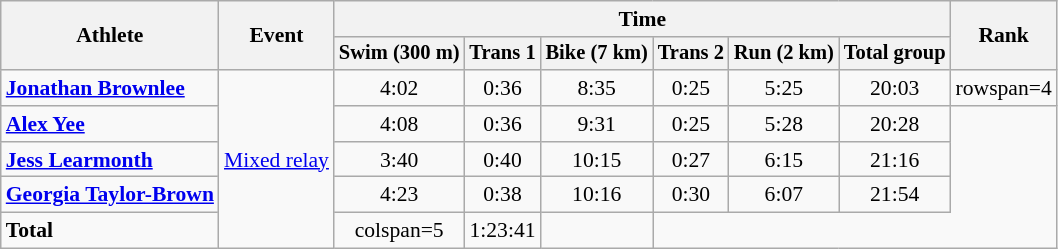<table class="wikitable" style="font-size:90%;text-align:center;">
<tr>
<th rowspan=2>Athlete</th>
<th rowspan=2>Event</th>
<th colspan=6>Time</th>
<th rowspan=2>Rank</th>
</tr>
<tr style="font-size:95%">
<th>Swim (300 m)</th>
<th>Trans 1</th>
<th>Bike (7 km)</th>
<th>Trans 2</th>
<th>Run (2 km)</th>
<th>Total group</th>
</tr>
<tr>
<td align=left><strong><a href='#'>Jonathan Brownlee</a></strong></td>
<td align=left rowspan=5><a href='#'>Mixed relay</a></td>
<td>4:02</td>
<td>0:36</td>
<td>8:35</td>
<td>0:25</td>
<td>5:25</td>
<td>20:03</td>
<td>rowspan=4 </td>
</tr>
<tr>
<td align=left><strong><a href='#'>Alex Yee</a></strong></td>
<td>4:08</td>
<td>0:36</td>
<td>9:31</td>
<td>0:25</td>
<td>5:28</td>
<td>20:28</td>
</tr>
<tr>
<td align=left><strong><a href='#'>Jess Learmonth</a></strong></td>
<td>3:40</td>
<td>0:40</td>
<td>10:15</td>
<td>0:27</td>
<td>6:15</td>
<td>21:16</td>
</tr>
<tr>
<td align=left><strong><a href='#'>Georgia Taylor-Brown</a></strong></td>
<td>4:23</td>
<td>0:38</td>
<td>10:16</td>
<td>0:30</td>
<td>6:07</td>
<td>21:54</td>
</tr>
<tr align=center>
<td align=left><strong>Total</strong></td>
<td>colspan=5 </td>
<td>1:23:41</td>
<td></td>
</tr>
</table>
